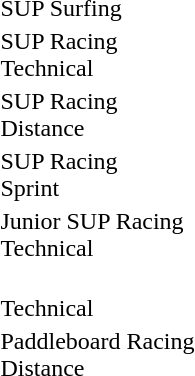<table>
<tr>
<td>SUP Surfing</td>
<td></td>
<td></td>
<td></td>
</tr>
<tr>
<td>SUP Racing<br>Technical</td>
<td></td>
<td></td>
<td></td>
</tr>
<tr>
<td>SUP Racing<br>Distance</td>
<td></td>
<td></td>
<td></td>
</tr>
<tr>
<td>SUP Racing<br>Sprint</td>
<td></td>
<td></td>
<td></td>
</tr>
<tr>
<td>Junior SUP Racing<br>Technical</td>
<td></td>
<td></td>
<td></td>
</tr>
<tr>
<td><br>Technical</td>
<td></td>
<td></td>
<td></td>
</tr>
<tr>
<td>Paddleboard Racing<br>Distance</td>
<td></td>
<td></td>
<td></td>
</tr>
</table>
